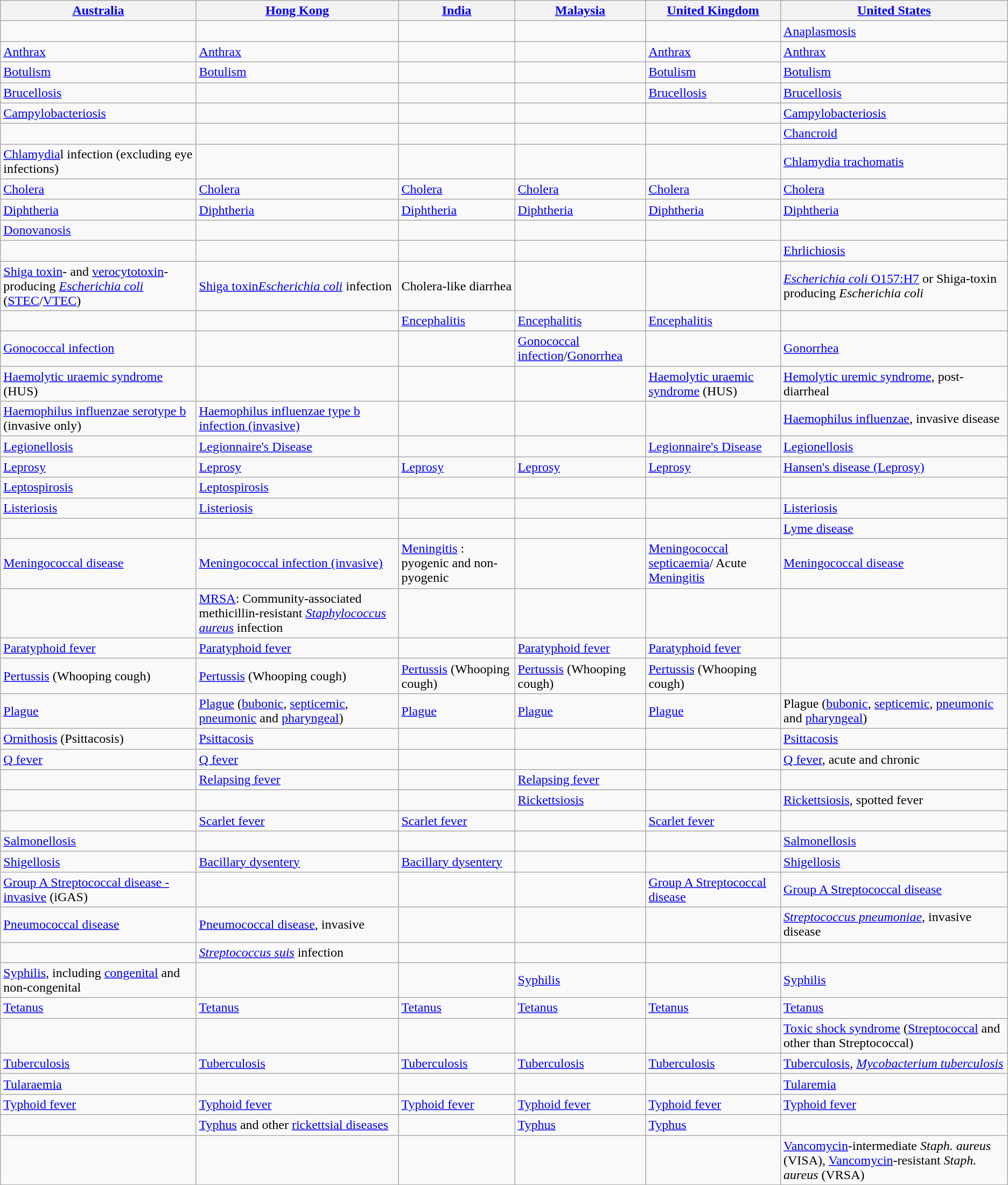<table class="wikitable">
<tr>
<th><a href='#'>Australia</a></th>
<th><a href='#'>Hong Kong</a></th>
<th><a href='#'>India</a></th>
<th><a href='#'>Malaysia</a></th>
<th><a href='#'>United Kingdom</a></th>
<th><a href='#'>United States</a></th>
</tr>
<tr>
<td></td>
<td></td>
<td></td>
<td></td>
<td></td>
<td><a href='#'>Anaplasmosis</a></td>
</tr>
<tr>
<td><a href='#'>Anthrax</a></td>
<td><a href='#'>Anthrax</a></td>
<td></td>
<td></td>
<td><a href='#'>Anthrax</a></td>
<td><a href='#'>Anthrax</a></td>
</tr>
<tr>
<td><a href='#'>Botulism</a></td>
<td><a href='#'>Botulism</a></td>
<td></td>
<td></td>
<td><a href='#'>Botulism</a></td>
<td><a href='#'>Botulism</a></td>
</tr>
<tr>
<td><a href='#'>Brucellosis</a></td>
<td></td>
<td></td>
<td></td>
<td><a href='#'>Brucellosis</a></td>
<td><a href='#'>Brucellosis</a></td>
</tr>
<tr>
<td><a href='#'>Campylobacteriosis</a></td>
<td></td>
<td></td>
<td></td>
<td></td>
<td><a href='#'>Campylobacteriosis</a></td>
</tr>
<tr>
<td></td>
<td></td>
<td></td>
<td></td>
<td></td>
<td><a href='#'>Chancroid</a></td>
</tr>
<tr>
<td><a href='#'>Chlamydia</a>l infection (excluding eye infections)</td>
<td></td>
<td></td>
<td></td>
<td></td>
<td><a href='#'>Chlamydia trachomatis</a></td>
</tr>
<tr>
<td><a href='#'>Cholera</a></td>
<td><a href='#'>Cholera</a></td>
<td><a href='#'>Cholera</a></td>
<td><a href='#'>Cholera</a></td>
<td><a href='#'>Cholera</a></td>
<td><a href='#'>Cholera</a></td>
</tr>
<tr>
<td><a href='#'>Diphtheria</a></td>
<td><a href='#'>Diphtheria</a></td>
<td><a href='#'>Diphtheria</a></td>
<td><a href='#'>Diphtheria</a></td>
<td><a href='#'>Diphtheria</a></td>
<td><a href='#'>Diphtheria</a></td>
</tr>
<tr>
<td><a href='#'>Donovanosis</a></td>
<td></td>
<td></td>
<td></td>
<td></td>
<td></td>
</tr>
<tr>
<td></td>
<td></td>
<td></td>
<td></td>
<td></td>
<td><a href='#'>Ehrlichiosis</a></td>
</tr>
<tr>
<td><a href='#'>Shiga toxin</a>- and <a href='#'>verocytotoxin</a>-producing <em><a href='#'>Escherichia coli</a></em> (<a href='#'>STEC</a>/<a href='#'>VTEC</a>)</td>
<td><a href='#'>Shiga toxin</a><em><a href='#'>Escherichia coli</a></em> infection</td>
<td>Cholera-like diarrhea</td>
<td></td>
<td></td>
<td><a href='#'><em>Escherichia coli</em> O157:H7</a> or Shiga-toxin producing <em>Escherichia coli</em></td>
</tr>
<tr>
<td></td>
<td></td>
<td><a href='#'>Encephalitis</a></td>
<td><a href='#'>Encephalitis</a></td>
<td><a href='#'>Encephalitis</a></td>
<td></td>
</tr>
<tr>
<td><a href='#'>Gonococcal infection</a></td>
<td></td>
<td></td>
<td><a href='#'>Gonococcal infection</a>/<a href='#'>Gonorrhea</a></td>
<td></td>
<td><a href='#'>Gonorrhea</a></td>
</tr>
<tr>
<td><a href='#'>Haemolytic uraemic syndrome</a> (HUS)</td>
<td></td>
<td></td>
<td></td>
<td><a href='#'>Haemolytic uraemic syndrome</a> (HUS)</td>
<td><a href='#'>Hemolytic uremic syndrome</a>, post-diarrheal</td>
</tr>
<tr>
<td><a href='#'>Haemophilus influenzae serotype b</a> (invasive only)</td>
<td><a href='#'>Haemophilus influenzae type b infection (invasive)</a></td>
<td></td>
<td></td>
<td></td>
<td><a href='#'>Haemophilus influenzae</a>, invasive disease</td>
</tr>
<tr>
<td><a href='#'>Legionellosis</a></td>
<td><a href='#'>Legionnaire's Disease</a></td>
<td></td>
<td></td>
<td><a href='#'>Legionnaire's Disease</a></td>
<td><a href='#'>Legionellosis</a></td>
</tr>
<tr>
<td><a href='#'>Leprosy</a></td>
<td><a href='#'>Leprosy</a></td>
<td><a href='#'>Leprosy</a></td>
<td><a href='#'>Leprosy</a></td>
<td><a href='#'>Leprosy</a></td>
<td><a href='#'>Hansen's disease (Leprosy)</a></td>
</tr>
<tr>
<td><a href='#'>Leptospirosis</a></td>
<td><a href='#'>Leptospirosis</a></td>
<td></td>
<td></td>
<td></td>
<td></td>
</tr>
<tr>
<td><a href='#'>Listeriosis</a></td>
<td><a href='#'>Listeriosis</a></td>
<td></td>
<td></td>
<td></td>
<td><a href='#'>Listeriosis</a></td>
</tr>
<tr>
<td></td>
<td></td>
<td></td>
<td></td>
<td></td>
<td><a href='#'>Lyme disease</a></td>
</tr>
<tr>
<td><a href='#'>Meningococcal disease</a></td>
<td><a href='#'>Meningococcal infection (invasive)</a></td>
<td><a href='#'>Meningitis</a> : pyogenic and non-pyogenic</td>
<td></td>
<td><a href='#'>Meningococcal septicaemia</a>/ Acute <a href='#'>Meningitis</a></td>
<td><a href='#'>Meningococcal disease</a></td>
</tr>
<tr>
<td></td>
<td><a href='#'>MRSA</a>: Community-associated methicillin-resistant <em><a href='#'>Staphylococcus aureus</a></em> infection</td>
<td></td>
<td></td>
<td></td>
<td></td>
</tr>
<tr>
<td><a href='#'>Paratyphoid fever</a></td>
<td><a href='#'>Paratyphoid fever</a></td>
<td></td>
<td><a href='#'>Paratyphoid fever</a></td>
<td><a href='#'>Paratyphoid fever</a></td>
<td></td>
</tr>
<tr>
<td><a href='#'>Pertussis</a> (Whooping cough)</td>
<td><a href='#'>Pertussis</a> (Whooping cough)</td>
<td><a href='#'>Pertussis</a> (Whooping cough)</td>
<td><a href='#'>Pertussis</a> (Whooping cough)</td>
<td><a href='#'>Pertussis</a> (Whooping cough)</td>
</tr>
<tr>
<td><a href='#'>Plague</a></td>
<td><a href='#'>Plague</a> (<a href='#'>bubonic</a>, <a href='#'>septicemic</a>, <a href='#'>pneumonic</a> and <a href='#'>pharyngeal</a>)</td>
<td><a href='#'>Plague</a></td>
<td><a href='#'>Plague</a></td>
<td><a href='#'>Plague</a></td>
<td>Plague (<a href='#'>bubonic</a>, <a href='#'>septicemic</a>, <a href='#'>pneumonic</a> and <a href='#'>pharyngeal</a>)</td>
</tr>
<tr>
<td><a href='#'>Ornithosis</a> (Psittacosis)</td>
<td><a href='#'>Psittacosis</a></td>
<td></td>
<td></td>
<td></td>
<td><a href='#'>Psittacosis</a></td>
</tr>
<tr>
<td><a href='#'>Q fever</a></td>
<td><a href='#'>Q fever</a></td>
<td></td>
<td></td>
<td></td>
<td><a href='#'>Q fever</a>, acute and chronic</td>
</tr>
<tr>
<td></td>
<td><a href='#'>Relapsing fever</a></td>
<td></td>
<td><a href='#'>Relapsing fever</a></td>
<td></td>
<td></td>
</tr>
<tr>
<td></td>
<td></td>
<td></td>
<td><a href='#'>Rickettsiosis</a></td>
<td></td>
<td><a href='#'>Rickettsiosis</a>, spotted fever</td>
</tr>
<tr>
<td></td>
<td><a href='#'>Scarlet fever</a></td>
<td><a href='#'>Scarlet fever</a></td>
<td></td>
<td><a href='#'>Scarlet fever</a></td>
<td></td>
</tr>
<tr>
<td><a href='#'>Salmonellosis</a></td>
<td></td>
<td></td>
<td></td>
<td></td>
<td><a href='#'>Salmonellosis</a></td>
</tr>
<tr>
<td><a href='#'>Shigellosis</a></td>
<td><a href='#'>Bacillary dysentery</a></td>
<td><a href='#'>Bacillary dysentery</a></td>
<td></td>
<td></td>
<td><a href='#'>Shigellosis</a></td>
</tr>
<tr>
<td><a href='#'>Group A Streptococcal disease - invasive</a> (iGAS)</td>
<td></td>
<td></td>
<td></td>
<td><a href='#'>Group A Streptococcal disease</a></td>
<td><a href='#'>Group A Streptococcal disease</a></td>
</tr>
<tr>
<td><a href='#'>Pneumococcal disease</a></td>
<td><a href='#'>Pneumococcal disease</a>, invasive</td>
<td></td>
<td></td>
<td></td>
<td><em><a href='#'>Streptococcus pneumoniae</a></em>, invasive disease</td>
</tr>
<tr>
<td></td>
<td><em><a href='#'>Streptococcus suis</a></em> infection</td>
<td></td>
<td></td>
<td></td>
<td></td>
</tr>
<tr>
<td><a href='#'>Syphilis</a>, including <a href='#'>congenital</a> and non-congenital</td>
<td></td>
<td></td>
<td><a href='#'>Syphilis</a></td>
<td></td>
<td><a href='#'>Syphilis</a></td>
</tr>
<tr>
<td><a href='#'>Tetanus</a></td>
<td><a href='#'>Tetanus</a></td>
<td><a href='#'>Tetanus</a></td>
<td><a href='#'>Tetanus</a></td>
<td><a href='#'>Tetanus</a></td>
<td><a href='#'>Tetanus</a></td>
</tr>
<tr>
<td></td>
<td></td>
<td></td>
<td></td>
<td></td>
<td><a href='#'>Toxic shock syndrome</a> (<a href='#'>Streptococcal</a> and other than Streptococcal)</td>
</tr>
<tr>
<td><a href='#'>Tuberculosis</a></td>
<td><a href='#'>Tuberculosis</a></td>
<td><a href='#'>Tuberculosis</a></td>
<td><a href='#'>Tuberculosis</a></td>
<td><a href='#'>Tuberculosis</a></td>
<td><a href='#'>Tuberculosis</a>, <em><a href='#'>Mycobacterium tuberculosis</a></em></td>
</tr>
<tr>
<td><a href='#'>Tularaemia</a></td>
<td></td>
<td></td>
<td></td>
<td></td>
<td><a href='#'>Tularemia</a></td>
</tr>
<tr>
<td><a href='#'>Typhoid fever</a></td>
<td><a href='#'>Typhoid fever</a></td>
<td><a href='#'>Typhoid fever</a></td>
<td><a href='#'>Typhoid fever</a></td>
<td><a href='#'>Typhoid fever</a></td>
<td><a href='#'>Typhoid fever</a></td>
</tr>
<tr>
<td></td>
<td><a href='#'>Typhus</a> and other <a href='#'>rickettsial diseases</a></td>
<td></td>
<td><a href='#'>Typhus</a></td>
<td><a href='#'>Typhus</a></td>
<td></td>
</tr>
<tr>
<td></td>
<td></td>
<td></td>
<td></td>
<td></td>
<td><a href='#'>Vancomycin</a>-intermediate <em>Staph. aureus</em> (VISA), <a href='#'>Vancomycin</a>-resistant <em>Staph. aureus</em> (VRSA)</td>
</tr>
</table>
